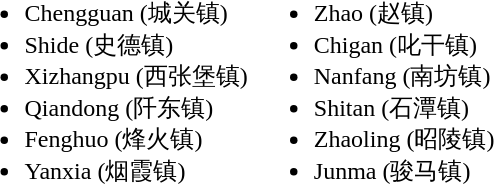<table>
<tr>
<td valign="top"><br><ul><li>Chengguan (城关镇)</li><li>Shide (史德镇)</li><li>Xizhangpu (西张堡镇)</li><li>Qiandong (阡东镇)</li><li>Fenghuo (烽火镇)</li><li>Yanxia (烟霞镇)</li></ul></td>
<td valign="top"><br><ul><li>Zhao (赵镇)</li><li>Chigan (叱干镇)</li><li>Nanfang (南坊镇)</li><li>Shitan (石潭镇)</li><li>Zhaoling (昭陵镇)</li><li>Junma (骏马镇)</li></ul></td>
</tr>
</table>
